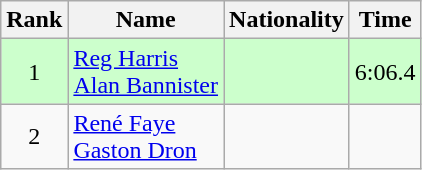<table class="wikitable sortable" style="text-align:center">
<tr>
<th>Rank</th>
<th>Name</th>
<th>Nationality</th>
<th>Time</th>
</tr>
<tr bgcolor=ccffcc>
<td>1</td>
<td align=left><a href='#'>Reg Harris</a><br><a href='#'>Alan Bannister</a></td>
<td align=left></td>
<td>6:06.4</td>
</tr>
<tr>
<td>2</td>
<td align=left><a href='#'>René Faye</a><br><a href='#'>Gaston Dron</a></td>
<td align=left></td>
<td></td>
</tr>
</table>
